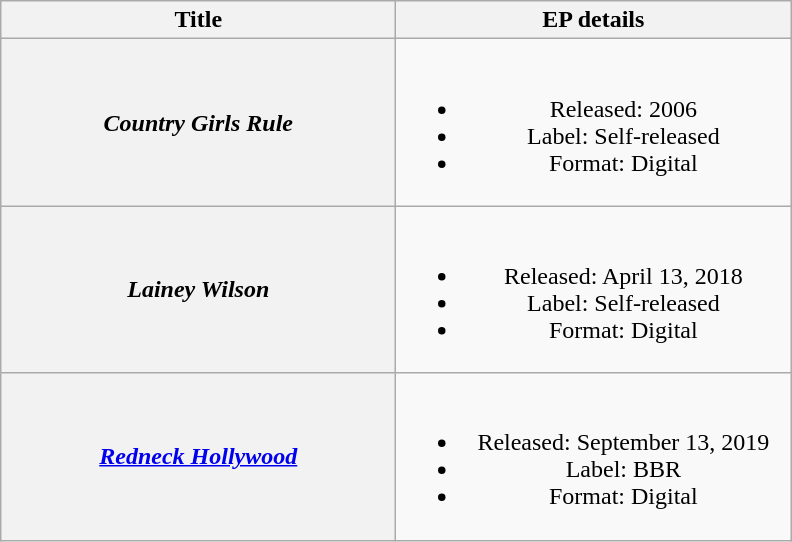<table class="wikitable plainrowheaders" style="text-align:center;">
<tr>
<th scope="col" style="width:16em;">Title</th>
<th scope="col" style="width:16em;">EP details</th>
</tr>
<tr>
<th scope="row"><em>Country Girls Rule</em></th>
<td><br><ul><li>Released: 2006</li><li>Label: Self-released</li><li>Format: Digital</li></ul></td>
</tr>
<tr>
<th scope="row"><em>Lainey Wilson</em></th>
<td><br><ul><li>Released: April 13, 2018</li><li>Label: Self-released</li><li>Format: Digital</li></ul></td>
</tr>
<tr>
<th scope="row"><em><a href='#'>Redneck Hollywood</a></em></th>
<td><br><ul><li>Released: September 13, 2019</li><li>Label: BBR</li><li>Format: Digital</li></ul></td>
</tr>
</table>
